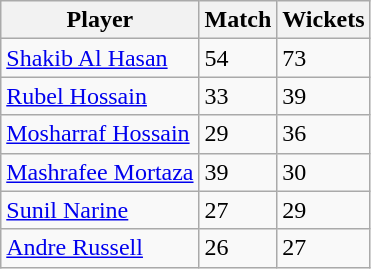<table class="wikitable">
<tr>
<th>Player</th>
<th>Match</th>
<th>Wickets</th>
</tr>
<tr>
<td><a href='#'>Shakib Al Hasan</a></td>
<td>54</td>
<td>73</td>
</tr>
<tr>
<td><a href='#'>Rubel Hossain</a></td>
<td>33</td>
<td>39</td>
</tr>
<tr>
<td><a href='#'>Mosharraf Hossain</a></td>
<td>29</td>
<td>36</td>
</tr>
<tr>
<td><a href='#'>Mashrafee Mortaza</a></td>
<td>39</td>
<td>30</td>
</tr>
<tr>
<td><a href='#'>Sunil Narine</a></td>
<td>27</td>
<td>29</td>
</tr>
<tr>
<td><a href='#'>Andre Russell</a></td>
<td>26</td>
<td>27</td>
</tr>
</table>
